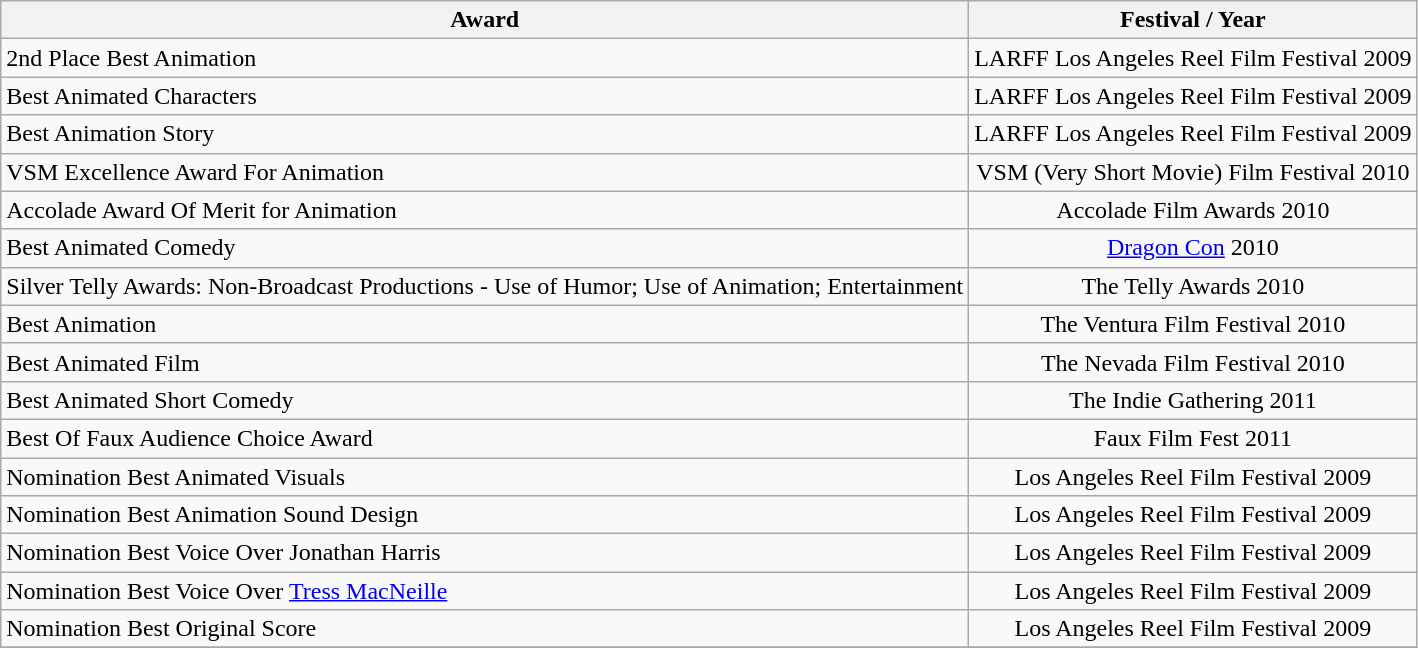<table class="wikitable">
<tr>
<th style="text-align:center;">Award</th>
<th style="text-align:center;">Festival / Year</th>
</tr>
<tr>
<td align="left">2nd Place Best Animation</td>
<td style="text-align:center;">LARFF Los Angeles Reel Film Festival 2009</td>
</tr>
<tr>
<td align="left">Best Animated Characters</td>
<td style="text-align:center;">LARFF Los Angeles Reel Film Festival 2009</td>
</tr>
<tr>
<td align="left">Best Animation Story</td>
<td style="text-align:center;">LARFF Los Angeles Reel Film Festival 2009</td>
</tr>
<tr>
<td align="left">VSM Excellence Award For Animation</td>
<td style="text-align:center;">VSM (Very Short Movie) Film Festival 2010</td>
</tr>
<tr>
<td align="left">Accolade Award Of Merit for Animation</td>
<td style="text-align:center;">Accolade Film Awards 2010</td>
</tr>
<tr>
<td align="left">Best Animated Comedy</td>
<td style="text-align:center;"><a href='#'>Dragon Con</a>  2010</td>
</tr>
<tr>
<td align="left">Silver Telly Awards: Non-Broadcast Productions - Use of Humor; Use of Animation; Entertainment</td>
<td style="text-align:center;">The Telly Awards 2010</td>
</tr>
<tr>
<td align="left">Best Animation </td>
<td style="text-align:center;">The Ventura Film Festival 2010</td>
</tr>
<tr>
<td align="left">Best Animated Film</td>
<td style="text-align:center;">The Nevada Film Festival 2010</td>
</tr>
<tr>
<td align="left">Best Animated Short Comedy</td>
<td style="text-align:center;">The Indie Gathering 2011</td>
</tr>
<tr>
<td align="left">Best Of Faux Audience Choice Award</td>
<td style="text-align:center;">Faux Film Fest 2011</td>
</tr>
<tr>
<td align="left">Nomination Best Animated Visuals</td>
<td style="text-align:center;">Los Angeles Reel Film Festival 2009</td>
</tr>
<tr>
<td align="left">Nomination Best Animation Sound Design</td>
<td style="text-align:center;">Los Angeles Reel Film Festival 2009</td>
</tr>
<tr>
<td align="left">Nomination Best Voice Over  Jonathan Harris</td>
<td style="text-align:center;">Los Angeles Reel Film Festival 2009</td>
</tr>
<tr>
<td align="left">Nomination Best Voice Over <a href='#'>Tress MacNeille</a></td>
<td style="text-align:center;">Los Angeles Reel Film Festival 2009</td>
</tr>
<tr>
<td align="left">Nomination Best Original Score</td>
<td style="text-align:center;">Los Angeles Reel Film Festival 2009</td>
</tr>
<tr>
</tr>
</table>
